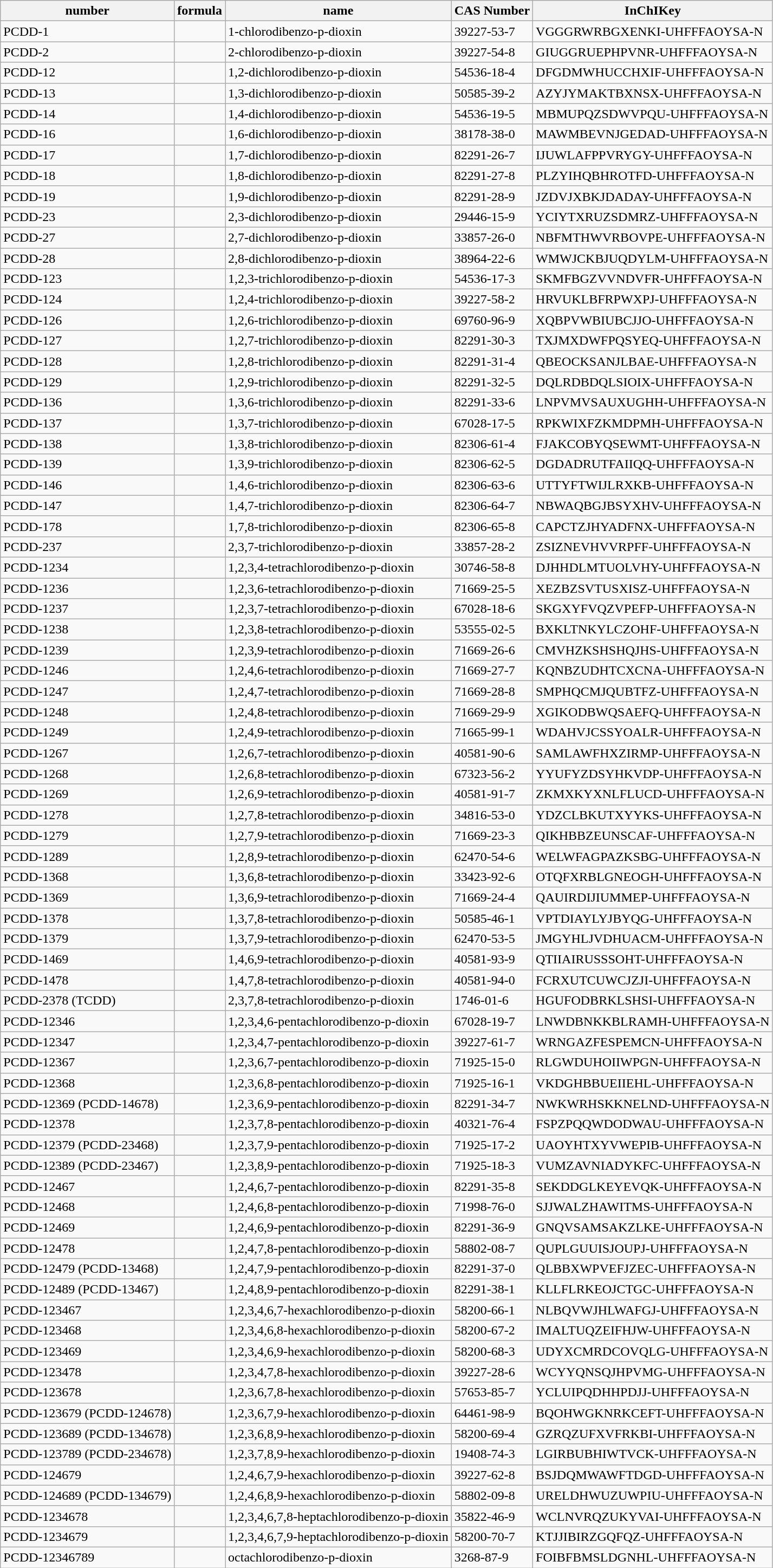<table class="wikitable mw-collapsible mw-collapsed">
<tr>
<th>number</th>
<th>formula</th>
<th>name</th>
<th>CAS Number</th>
<th>InChIKey</th>
</tr>
<tr>
<td>PCDD-1</td>
<td></td>
<td>1-chlorodibenzo-p-dioxin</td>
<td>39227-53-7</td>
<td>VGGGRWRBGXENKI-UHFFFAOYSA-N</td>
</tr>
<tr>
<td>PCDD-2</td>
<td></td>
<td>2-chlorodibenzo-p-dioxin</td>
<td>39227-54-8</td>
<td>GIUGGRUEPHPVNR-UHFFFAOYSA-N</td>
</tr>
<tr>
<td>PCDD-12</td>
<td></td>
<td>1,2-dichlorodibenzo-p-dioxin</td>
<td>54536-18-4</td>
<td>DFGDMWHUCCHXIF-UHFFFAOYSA-N</td>
</tr>
<tr>
<td>PCDD-13</td>
<td></td>
<td>1,3-dichlorodibenzo-p-dioxin</td>
<td>50585-39-2</td>
<td>AZYJYMAKTBXNSX-UHFFFAOYSA-N</td>
</tr>
<tr>
<td>PCDD-14</td>
<td></td>
<td>1,4-dichlorodibenzo-p-dioxin</td>
<td>54536-19-5</td>
<td>MBMUPQZSDWVPQU-UHFFFAOYSA-N</td>
</tr>
<tr>
<td>PCDD-16</td>
<td></td>
<td>1,6-dichlorodibenzo-p-dioxin</td>
<td>38178-38-0</td>
<td>MAWMBEVNJGEDAD-UHFFFAOYSA-N</td>
</tr>
<tr>
<td>PCDD-17</td>
<td></td>
<td>1,7-dichlorodibenzo-p-dioxin</td>
<td>82291-26-7</td>
<td>IJUWLAFPPVRYGY-UHFFFAOYSA-N</td>
</tr>
<tr>
<td>PCDD-18</td>
<td></td>
<td>1,8-dichlorodibenzo-p-dioxin</td>
<td>82291-27-8</td>
<td>PLZYIHQBHROTFD-UHFFFAOYSA-N</td>
</tr>
<tr>
<td>PCDD-19</td>
<td></td>
<td>1,9-dichlorodibenzo-p-dioxin</td>
<td>82291-28-9</td>
<td>JZDVJXBKJDADAY-UHFFFAOYSA-N</td>
</tr>
<tr>
<td>PCDD-23</td>
<td></td>
<td>2,3-dichlorodibenzo-p-dioxin</td>
<td>29446-15-9</td>
<td>YCIYTXRUZSDMRZ-UHFFFAOYSA-N</td>
</tr>
<tr>
<td>PCDD-27</td>
<td></td>
<td>2,7-dichlorodibenzo-p-dioxin</td>
<td>33857-26-0</td>
<td>NBFMTHWVRBOVPE-UHFFFAOYSA-N</td>
</tr>
<tr>
<td>PCDD-28</td>
<td></td>
<td>2,8-dichlorodibenzo-p-dioxin</td>
<td>38964-22-6</td>
<td>WMWJCKBJUQDYLM-UHFFFAOYSA-N</td>
</tr>
<tr>
<td>PCDD-123</td>
<td></td>
<td>1,2,3-trichlorodibenzo-p-dioxin</td>
<td>54536-17-3</td>
<td>SKMFBGZVVNDVFR-UHFFFAOYSA-N</td>
</tr>
<tr>
<td>PCDD-124</td>
<td></td>
<td>1,2,4-trichlorodibenzo-p-dioxin</td>
<td>39227-58-2</td>
<td>HRVUKLBFRPWXPJ-UHFFFAOYSA-N</td>
</tr>
<tr>
<td>PCDD-126</td>
<td></td>
<td>1,2,6-trichlorodibenzo-p-dioxin</td>
<td>69760-96-9</td>
<td>XQBPVWBIUBCJJO-UHFFFAOYSA-N</td>
</tr>
<tr>
<td>PCDD-127</td>
<td></td>
<td>1,2,7-trichlorodibenzo-p-dioxin</td>
<td>82291-30-3</td>
<td>TXJMXDWFPQSYEQ-UHFFFAOYSA-N</td>
</tr>
<tr>
<td>PCDD-128</td>
<td></td>
<td>1,2,8-trichlorodibenzo-p-dioxin</td>
<td>82291-31-4</td>
<td>QBEOCKSANJLBAE-UHFFFAOYSA-N</td>
</tr>
<tr>
<td>PCDD-129</td>
<td></td>
<td>1,2,9-trichlorodibenzo-p-dioxin</td>
<td>82291-32-5</td>
<td>DQLRDBDQLSIOIX-UHFFFAOYSA-N</td>
</tr>
<tr>
<td>PCDD-136</td>
<td></td>
<td>1,3,6-trichlorodibenzo-p-dioxin</td>
<td>82291-33-6</td>
<td>LNPVMVSAUXUGHH-UHFFFAOYSA-N</td>
</tr>
<tr>
<td>PCDD-137</td>
<td></td>
<td>1,3,7-trichlorodibenzo-p-dioxin</td>
<td>67028-17-5</td>
<td>RPKWIXFZKMDPMH-UHFFFAOYSA-N</td>
</tr>
<tr>
<td>PCDD-138</td>
<td></td>
<td>1,3,8-trichlorodibenzo-p-dioxin</td>
<td>82306-61-4</td>
<td>FJAKCOBYQSEWMT-UHFFFAOYSA-N</td>
</tr>
<tr>
<td>PCDD-139</td>
<td></td>
<td>1,3,9-trichlorodibenzo-p-dioxin</td>
<td>82306-62-5</td>
<td>DGDADRUTFAIIQQ-UHFFFAOYSA-N</td>
</tr>
<tr>
<td>PCDD-146</td>
<td></td>
<td>1,4,6-trichlorodibenzo-p-dioxin</td>
<td>82306-63-6</td>
<td>UTTYFTWIJLRXKB-UHFFFAOYSA-N</td>
</tr>
<tr>
<td>PCDD-147</td>
<td></td>
<td>1,4,7-trichlorodibenzo-p-dioxin</td>
<td>82306-64-7</td>
<td>NBWAQBGJBSYXHV-UHFFFAOYSA-N</td>
</tr>
<tr>
<td>PCDD-178</td>
<td></td>
<td>1,7,8-trichlorodibenzo-p-dioxin</td>
<td>82306-65-8</td>
<td>CAPCTZJHYADFNX-UHFFFAOYSA-N</td>
</tr>
<tr>
<td>PCDD-237</td>
<td></td>
<td>2,3,7-trichlorodibenzo-p-dioxin</td>
<td>33857-28-2</td>
<td>ZSIZNEVHVVRPFF-UHFFFAOYSA-N</td>
</tr>
<tr>
<td>PCDD-1234</td>
<td></td>
<td>1,2,3,4-tetrachlorodibenzo-p-dioxin</td>
<td>30746-58-8</td>
<td>DJHHDLMTUOLVHY-UHFFFAOYSA-N</td>
</tr>
<tr>
<td>PCDD-1236</td>
<td></td>
<td>1,2,3,6-tetrachlorodibenzo-p-dioxin</td>
<td>71669-25-5</td>
<td>XEZBZSVTUSXISZ-UHFFFAOYSA-N</td>
</tr>
<tr>
<td>PCDD-1237</td>
<td></td>
<td>1,2,3,7-tetrachlorodibenzo-p-dioxin</td>
<td>67028-18-6</td>
<td>SKGXYFVQZVPEFP-UHFFFAOYSA-N</td>
</tr>
<tr>
<td>PCDD-1238</td>
<td></td>
<td>1,2,3,8-tetrachlorodibenzo-p-dioxin</td>
<td>53555-02-5</td>
<td>BXKLTNKYLCZOHF-UHFFFAOYSA-N</td>
</tr>
<tr>
<td>PCDD-1239</td>
<td></td>
<td>1,2,3,9-tetrachlorodibenzo-p-dioxin</td>
<td>71669-26-6</td>
<td>CMVHZKSHSHQJHS-UHFFFAOYSA-N</td>
</tr>
<tr>
<td>PCDD-1246</td>
<td></td>
<td>1,2,4,6-tetrachlorodibenzo-p-dioxin</td>
<td>71669-27-7</td>
<td>KQNBZUDHTCXCNA-UHFFFAOYSA-N</td>
</tr>
<tr>
<td>PCDD-1247</td>
<td></td>
<td>1,2,4,7-tetrachlorodibenzo-p-dioxin</td>
<td>71669-28-8</td>
<td>SMPHQCMJQUBTFZ-UHFFFAOYSA-N</td>
</tr>
<tr>
<td>PCDD-1248</td>
<td></td>
<td>1,2,4,8-tetrachlorodibenzo-p-dioxin</td>
<td>71669-29-9</td>
<td>XGIKODBWQSAEFQ-UHFFFAOYSA-N</td>
</tr>
<tr>
<td>PCDD-1249</td>
<td></td>
<td>1,2,4,9-tetrachlorodibenzo-p-dioxin</td>
<td>71665-99-1</td>
<td>WDAHVJCSSYOALR-UHFFFAOYSA-N</td>
</tr>
<tr>
<td>PCDD-1267</td>
<td></td>
<td>1,2,6,7-tetrachlorodibenzo-p-dioxin</td>
<td>40581-90-6</td>
<td>SAMLAWFHXZIRMP-UHFFFAOYSA-N</td>
</tr>
<tr>
<td>PCDD-1268</td>
<td></td>
<td>1,2,6,8-tetrachlorodibenzo-p-dioxin</td>
<td>67323-56-2</td>
<td>YYUFYZDSYHKVDP-UHFFFAOYSA-N</td>
</tr>
<tr>
<td>PCDD-1269</td>
<td></td>
<td>1,2,6,9-tetrachlorodibenzo-p-dioxin</td>
<td>40581-91-7</td>
<td>ZKMXKYXNLFLUCD-UHFFFAOYSA-N</td>
</tr>
<tr>
<td>PCDD-1278</td>
<td></td>
<td>1,2,7,8-tetrachlorodibenzo-p-dioxin</td>
<td>34816-53-0</td>
<td>YDZCLBKUTXYYKS-UHFFFAOYSA-N</td>
</tr>
<tr>
<td>PCDD-1279</td>
<td></td>
<td>1,2,7,9-tetrachlorodibenzo-p-dioxin</td>
<td>71669-23-3</td>
<td>QIKHBBZEUNSCAF-UHFFFAOYSA-N</td>
</tr>
<tr>
<td>PCDD-1289</td>
<td></td>
<td>1,2,8,9-tetrachlorodibenzo-p-dioxin</td>
<td>62470-54-6</td>
<td>WELWFAGPAZKSBG-UHFFFAOYSA-N</td>
</tr>
<tr>
<td>PCDD-1368</td>
<td></td>
<td>1,3,6,8-tetrachlorodibenzo-p-dioxin</td>
<td>33423-92-6</td>
<td>OTQFXRBLGNEOGH-UHFFFAOYSA-N</td>
</tr>
<tr>
<td>PCDD-1369</td>
<td></td>
<td>1,3,6,9-tetrachlorodibenzo-p-dioxin</td>
<td>71669-24-4</td>
<td>QAUIRDIJIUMMEP-UHFFFAOYSA-N</td>
</tr>
<tr>
<td>PCDD-1378</td>
<td></td>
<td>1,3,7,8-tetrachlorodibenzo-p-dioxin</td>
<td>50585-46-1</td>
<td>VPTDIAYLYJBYQG-UHFFFAOYSA-N</td>
</tr>
<tr>
<td>PCDD-1379</td>
<td></td>
<td>1,3,7,9-tetrachlorodibenzo-p-dioxin</td>
<td>62470-53-5</td>
<td>JMGYHLJVDHUACM-UHFFFAOYSA-N</td>
</tr>
<tr>
<td>PCDD-1469</td>
<td></td>
<td>1,4,6,9-tetrachlorodibenzo-p-dioxin</td>
<td>40581-93-9</td>
<td>QTIIAIRUSSSOHT-UHFFFAOYSA-N</td>
</tr>
<tr>
<td>PCDD-1478</td>
<td></td>
<td>1,4,7,8-tetrachlorodibenzo-p-dioxin</td>
<td>40581-94-0</td>
<td>FCRXUTCUWCJZJI-UHFFFAOYSA-N</td>
</tr>
<tr>
<td>PCDD-2378 (TCDD)</td>
<td></td>
<td>2,3,7,8-tetrachlorodibenzo-p-dioxin</td>
<td>1746-01-6</td>
<td>HGUFODBRKLSHSI-UHFFFAOYSA-N</td>
</tr>
<tr>
<td>PCDD-12346</td>
<td></td>
<td>1,2,3,4,6-pentachlorodibenzo-p-dioxin</td>
<td>67028-19-7</td>
<td>LNWDBNKKBLRAMH-UHFFFAOYSA-N</td>
</tr>
<tr>
<td>PCDD-12347</td>
<td></td>
<td>1,2,3,4,7-pentachlorodibenzo-p-dioxin</td>
<td>39227-61-7</td>
<td>WRNGAZFESPEMCN-UHFFFAOYSA-N</td>
</tr>
<tr>
<td>PCDD-12367</td>
<td></td>
<td>1,2,3,6,7-pentachlorodibenzo-p-dioxin</td>
<td>71925-15-0</td>
<td>RLGWDUHOIIWPGN-UHFFFAOYSA-N</td>
</tr>
<tr>
<td>PCDD-12368</td>
<td></td>
<td>1,2,3,6,8-pentachlorodibenzo-p-dioxin</td>
<td>71925-16-1</td>
<td>VKDGHBBUEIIEHL-UHFFFAOYSA-N</td>
</tr>
<tr>
<td>PCDD-12369 (PCDD-14678)</td>
<td></td>
<td>1,2,3,6,9-pentachlorodibenzo-p-dioxin</td>
<td>82291-34-7</td>
<td>NWKWRHSKKNELND-UHFFFAOYSA-N</td>
</tr>
<tr>
<td>PCDD-12378</td>
<td></td>
<td>1,2,3,7,8-pentachlorodibenzo-p-dioxin</td>
<td>40321-76-4</td>
<td>FSPZPQQWDODWAU-UHFFFAOYSA-N</td>
</tr>
<tr>
<td>PCDD-12379 (PCDD-23468)</td>
<td></td>
<td>1,2,3,7,9-pentachlorodibenzo-p-dioxin</td>
<td>71925-17-2</td>
<td>UAOYHTXYVWEPIB-UHFFFAOYSA-N</td>
</tr>
<tr>
<td>PCDD-12389 (PCDD-23467)</td>
<td></td>
<td>1,2,3,8,9-pentachlorodibenzo-p-dioxin</td>
<td>71925-18-3</td>
<td>VUMZAVNIADYKFC-UHFFFAOYSA-N</td>
</tr>
<tr>
<td>PCDD-12467</td>
<td></td>
<td>1,2,4,6,7-pentachlorodibenzo-p-dioxin</td>
<td>82291-35-8</td>
<td>SEKDDGLKEYEVQK-UHFFFAOYSA-N</td>
</tr>
<tr>
<td>PCDD-12468</td>
<td></td>
<td>1,2,4,6,8-pentachlorodibenzo-p-dioxin</td>
<td>71998-76-0</td>
<td>SJJWALZHAWITMS-UHFFFAOYSA-N</td>
</tr>
<tr>
<td>PCDD-12469</td>
<td></td>
<td>1,2,4,6,9-pentachlorodibenzo-p-dioxin</td>
<td>82291-36-9</td>
<td>GNQVSAMSAKZLKE-UHFFFAOYSA-N</td>
</tr>
<tr>
<td>PCDD-12478</td>
<td></td>
<td>1,2,4,7,8-pentachlorodibenzo-p-dioxin</td>
<td>58802-08-7</td>
<td>QUPLGUUISJOUPJ-UHFFFAOYSA-N</td>
</tr>
<tr>
<td>PCDD-12479 (PCDD-13468)</td>
<td></td>
<td>1,2,4,7,9-pentachlorodibenzo-p-dioxin</td>
<td>82291-37-0</td>
<td>QLBBXWPVEFJZEC-UHFFFAOYSA-N</td>
</tr>
<tr>
<td>PCDD-12489 (PCDD-13467)</td>
<td></td>
<td>1,2,4,8,9-pentachlorodibenzo-p-dioxin</td>
<td>82291-38-1</td>
<td>KLLFLRKEOJCTGC-UHFFFAOYSA-N</td>
</tr>
<tr>
<td>PCDD-123467</td>
<td></td>
<td>1,2,3,4,6,7-hexachlorodibenzo-p-dioxin</td>
<td>58200-66-1</td>
<td>NLBQVWJHLWAFGJ-UHFFFAOYSA-N</td>
</tr>
<tr>
<td>PCDD-123468</td>
<td></td>
<td>1,2,3,4,6,8-hexachlorodibenzo-p-dioxin</td>
<td>58200-67-2</td>
<td>IMALTUQZEIFHJW-UHFFFAOYSA-N</td>
</tr>
<tr>
<td>PCDD-123469</td>
<td></td>
<td>1,2,3,4,6,9-hexachlorodibenzo-p-dioxin</td>
<td>58200-68-3</td>
<td>UDYXCMRDCOVQLG-UHFFFAOYSA-N</td>
</tr>
<tr>
<td>PCDD-123478</td>
<td></td>
<td>1,2,3,4,7,8-hexachlorodibenzo-p-dioxin</td>
<td>39227-28-6</td>
<td>WCYYQNSQJHPVMG-UHFFFAOYSA-N</td>
</tr>
<tr>
<td>PCDD-123678</td>
<td></td>
<td>1,2,3,6,7,8-hexachlorodibenzo-p-dioxin</td>
<td>57653-85-7</td>
<td>YCLUIPQDHHPDJJ-UHFFFAOYSA-N</td>
</tr>
<tr>
<td>PCDD-123679 (PCDD-124678)</td>
<td></td>
<td>1,2,3,6,7,9-hexachlorodibenzo-p-dioxin</td>
<td>64461-98-9</td>
<td>BQOHWGKNRKCEFT-UHFFFAOYSA-N</td>
</tr>
<tr>
<td>PCDD-123689 (PCDD-134678)</td>
<td></td>
<td>1,2,3,6,8,9-hexachlorodibenzo-p-dioxin</td>
<td>58200-69-4</td>
<td>GZRQZUFXVFRKBI-UHFFFAOYSA-N</td>
</tr>
<tr>
<td>PCDD-123789 (PCDD-234678)</td>
<td></td>
<td>1,2,3,7,8,9-hexachlorodibenzo-p-dioxin</td>
<td>19408-74-3</td>
<td>LGIRBUBHIWTVCK-UHFFFAOYSA-N</td>
</tr>
<tr>
<td>PCDD-124679</td>
<td></td>
<td>1,2,4,6,7,9-hexachlorodibenzo-p-dioxin</td>
<td>39227-62-8</td>
<td>BSJDQMWAWFTDGD-UHFFFAOYSA-N</td>
</tr>
<tr>
<td>PCDD-124689 (PCDD-134679)</td>
<td></td>
<td>1,2,4,6,8,9-hexachlorodibenzo-p-dioxin</td>
<td>58802-09-8</td>
<td>URELDHWUZUWPIU-UHFFFAOYSA-N</td>
</tr>
<tr>
<td>PCDD-1234678</td>
<td></td>
<td>1,2,3,4,6,7,8-heptachlorodibenzo-p-dioxin</td>
<td>35822-46-9</td>
<td>WCLNVRQZUKYVAI-UHFFFAOYSA-N</td>
</tr>
<tr>
<td>PCDD-1234679</td>
<td></td>
<td>1,2,3,4,6,7,9-heptachlorodibenzo-p-dioxin</td>
<td>58200-70-7</td>
<td>KTJJIBIRZGQFQZ-UHFFFAOYSA-N</td>
</tr>
<tr>
<td>PCDD-12346789</td>
<td></td>
<td>octachlorodibenzo-p-dioxin</td>
<td>3268-87-9</td>
<td>FOIBFBMSLDGNHL-UHFFFAOYSA-N</td>
</tr>
</table>
